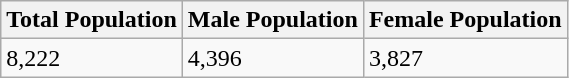<table class="wikitable">
<tr>
<th>Total Population</th>
<th>Male Population</th>
<th>Female Population</th>
</tr>
<tr>
<td>8,222</td>
<td>4,396</td>
<td>3,827</td>
</tr>
</table>
